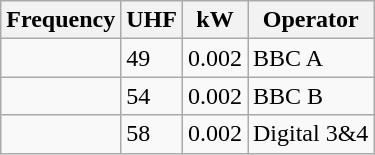<table class="wikitable sortable">
<tr>
<th>Frequency</th>
<th>UHF</th>
<th>kW</th>
<th>Operator</th>
</tr>
<tr>
<td></td>
<td>49</td>
<td>0.002</td>
<td>BBC A</td>
</tr>
<tr>
<td></td>
<td>54</td>
<td>0.002</td>
<td>BBC B</td>
</tr>
<tr>
<td></td>
<td>58</td>
<td>0.002</td>
<td>Digital 3&4</td>
</tr>
</table>
